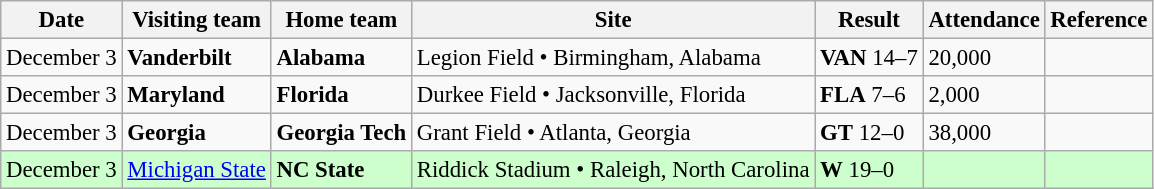<table class="wikitable" style="font-size:95%;">
<tr>
<th>Date</th>
<th>Visiting team</th>
<th>Home team</th>
<th>Site</th>
<th>Result</th>
<th>Attendance</th>
<th class="unsortable">Reference</th>
</tr>
<tr bgcolor=>
<td>December 3</td>
<td><strong>Vanderbilt</strong></td>
<td><strong>Alabama</strong></td>
<td>Legion Field • Birmingham, Alabama</td>
<td><strong>VAN</strong> 14–7</td>
<td>20,000</td>
<td></td>
</tr>
<tr bgcolor=>
<td>December 3</td>
<td><strong>Maryland</strong></td>
<td><strong>Florida</strong></td>
<td>Durkee Field • Jacksonville, Florida</td>
<td><strong>FLA</strong> 7–6</td>
<td>2,000</td>
<td></td>
</tr>
<tr bgcolor=>
<td>December 3</td>
<td><strong>Georgia</strong></td>
<td><strong>Georgia Tech</strong></td>
<td>Grant Field • Atlanta, Georgia</td>
<td><strong>GT</strong> 12–0</td>
<td>38,000</td>
<td></td>
</tr>
<tr bgcolor=ccffcc>
<td>December 3</td>
<td><a href='#'>Michigan State</a></td>
<td><strong>NC State</strong></td>
<td>Riddick Stadium • Raleigh, North Carolina</td>
<td><strong>W</strong> 19–0</td>
<td></td>
<td></td>
</tr>
</table>
